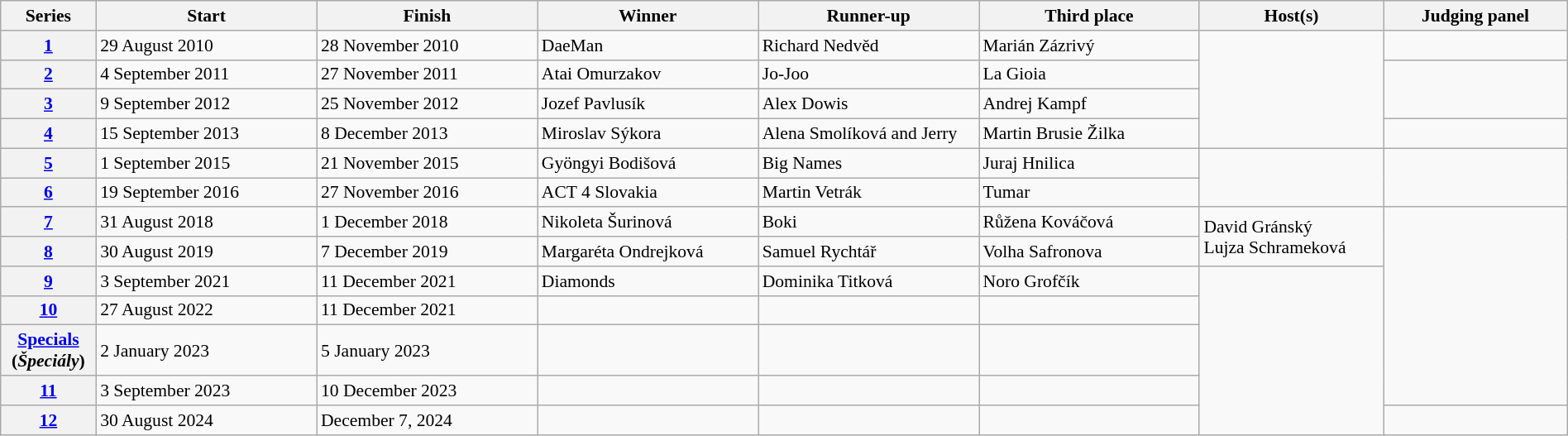<table class="wikitable"  style="text-align:left; font-size:90%; width:100%;">
<tr>
<th scope="col" style="width:05%;">Series</th>
<th scope="col" style="width:12%;">Start</th>
<th scope="col" style="width:12%;">Finish</th>
<th scope="col" style="width:12%;">Winner</th>
<th scope="col" style="width:12%;">Runner-up</th>
<th scope="col" style="width:12%;">Third place</th>
<th scope="col" style="width:10%;">Host(s)</th>
<th scope="col" style="width:10%;">Judging panel</th>
</tr>
<tr>
<th scope="row"><a href='#'>1</a></th>
<td>29 August 2010</td>
<td>28 November 2010</td>
<td>DaeMan</td>
<td>Richard Nedvěd</td>
<td>Marián Zázrivý</td>
<td rowspan="4"></td>
<td rowspan="1"></td>
</tr>
<tr>
<th scope="row"><a href='#'>2</a></th>
<td>4 September 2011</td>
<td>27 November 2011</td>
<td>Atai Omurzakov</td>
<td>Jo-Joo</td>
<td>La Gioia</td>
<td rowspan="2"></td>
</tr>
<tr>
<th scope="row"><a href='#'>3</a></th>
<td>9 September 2012</td>
<td>25 November 2012</td>
<td>Jozef Pavlusík</td>
<td>Alex Dowis</td>
<td>Andrej Kampf</td>
</tr>
<tr>
<th scope="row"><a href='#'>4</a></th>
<td>15 September 2013</td>
<td>8 December 2013</td>
<td>Miroslav Sýkora</td>
<td>Alena Smolíková and Jerry</td>
<td>Martin Brusie Žilka</td>
<td rowspan="1"></td>
</tr>
<tr>
<th scope="row"><a href='#'>5</a></th>
<td>1 September 2015</td>
<td>21 November 2015</td>
<td>Gyöngyi Bodišová</td>
<td>Big Names</td>
<td>Juraj Hnilica</td>
<td rowspan="2"></td>
<td rowspan="2"></td>
</tr>
<tr>
<th scope="row"><a href='#'>6</a></th>
<td>19 September 2016</td>
<td>27 November 2016</td>
<td>ACT 4 Slovakia</td>
<td>Martin Vetrák</td>
<td>Tumar</td>
</tr>
<tr>
<th scope="row"><a href='#'>7</a></th>
<td>31 August 2018</td>
<td>1 December 2018</td>
<td>Nikoleta Šurinová</td>
<td>Boki</td>
<td>Růžena Kováčová</td>
<td rowspan="2">David Gránský<br>Lujza Schrameková</td>
<td rowspan="6"></td>
</tr>
<tr>
<th scope="row"><a href='#'>8</a></th>
<td>30 August 2019</td>
<td>7 December 2019</td>
<td>Margaréta Ondrejková</td>
<td>Samuel Rychtář</td>
<td>Volha Safronova</td>
</tr>
<tr>
<th scope="row"><a href='#'>9</a></th>
<td>3 September 2021</td>
<td>11 December 2021</td>
<td>Diamonds</td>
<td>Dominika Titková</td>
<td>Noro Grofčík</td>
<td rowspan="6"></td>
</tr>
<tr>
<th scope="row"><a href='#'>10</a></th>
<td>27 August 2022</td>
<td>11 December 2021</td>
<td></td>
<td></td>
<td></td>
</tr>
<tr>
<th scope="row"><a href='#'>Specials</a> (<em>Špeciály</em>)</th>
<td>2 January 2023</td>
<td>5 January 2023</td>
<td></td>
<td></td>
<td></td>
</tr>
<tr>
<th scope="row"><a href='#'>11</a></th>
<td>3 September 2023</td>
<td>10 December 2023</td>
<td></td>
<td></td>
<td></td>
</tr>
<tr>
<th scope="row"><a href='#'>12</a></th>
<td>30 August 2024</td>
<td>December 7, 2024</td>
<td></td>
<td></td>
<td></td>
<td rowspan="1"></td>
</tr>
</table>
